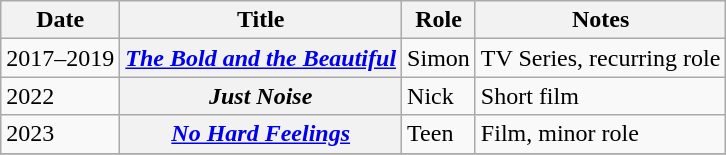<table class="wikitable sortable plainrowheaders">
<tr>
<th scope="col">Date</th>
<th scope="col">Title</th>
<th scope="col">Role</th>
<th scope="col" class="unsortable">Notes</th>
</tr>
<tr>
<td>2017–2019</td>
<th scope="row"><em><a href='#'>The Bold and the Beautiful</a></em></th>
<td>Simon</td>
<td>TV Series, recurring role</td>
</tr>
<tr>
<td>2022</td>
<th scope="row"><em>Just Noise</em></th>
<td>Nick</td>
<td>Short film</td>
</tr>
<tr>
<td>2023</td>
<th scope="row"><em><a href='#'>No Hard Feelings</a></em></th>
<td>Teen</td>
<td>Film, minor role</td>
</tr>
<tr>
</tr>
</table>
